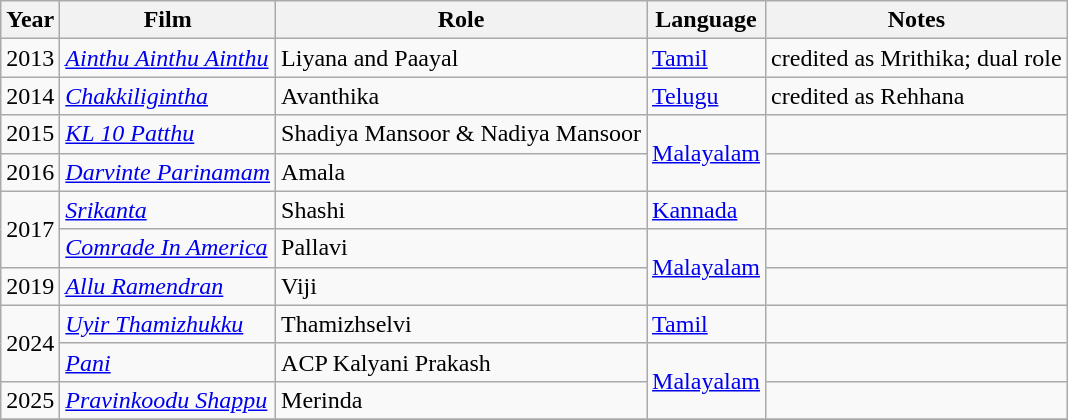<table class="wikitable">
<tr>
<th>Year</th>
<th>Film</th>
<th>Role</th>
<th>Language</th>
<th>Notes</th>
</tr>
<tr>
<td>2013</td>
<td><em><a href='#'>Ainthu Ainthu Ainthu</a></em></td>
<td>Liyana and Paayal</td>
<td><a href='#'>Tamil</a></td>
<td>credited as Mrithika; dual role</td>
</tr>
<tr>
<td>2014</td>
<td><em><a href='#'>Chakkiligintha</a></em></td>
<td>Avanthika</td>
<td><a href='#'>Telugu</a></td>
<td>credited as Rehhana</td>
</tr>
<tr>
<td>2015</td>
<td><em><a href='#'>KL 10 Patthu</a></em></td>
<td>Shadiya Mansoor & Nadiya Mansoor</td>
<td rowspan=2><a href='#'>Malayalam</a></td>
<td></td>
</tr>
<tr>
<td>2016</td>
<td><em><a href='#'>Darvinte Parinamam</a></em></td>
<td>Amala</td>
<td></td>
</tr>
<tr>
<td rowspan=2>2017</td>
<td><em><a href='#'>Srikanta</a></em></td>
<td>Shashi</td>
<td><a href='#'>Kannada</a></td>
<td></td>
</tr>
<tr>
<td><em><a href='#'>Comrade In America</a></em></td>
<td>Pallavi</td>
<td rowspan=2><a href='#'>Malayalam</a></td>
<td></td>
</tr>
<tr>
<td>2019</td>
<td><em><a href='#'>Allu Ramendran</a></em></td>
<td>Viji</td>
<td></td>
</tr>
<tr>
<td rowspan=2>2024</td>
<td><em><a href='#'>Uyir Thamizhukku</a></em></td>
<td>Thamizhselvi</td>
<td><a href='#'>Tamil</a></td>
<td></td>
</tr>
<tr>
<td><em><a href='#'>Pani</a></em></td>
<td>ACP Kalyani Prakash</td>
<td rowspan=2><a href='#'>Malayalam</a></td>
<td></td>
</tr>
<tr>
<td>2025</td>
<td><em><a href='#'>Pravinkoodu Shappu</a></em></td>
<td>Merinda</td>
<td></td>
</tr>
<tr>
</tr>
</table>
